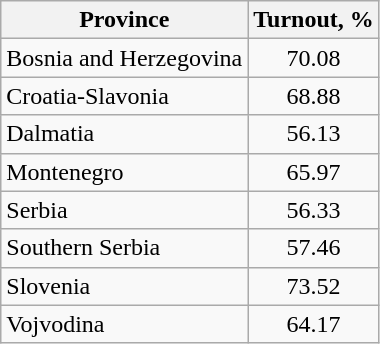<table class=wikitable>
<tr>
<th>Province</th>
<th>Turnout, %</th>
</tr>
<tr>
<td>Bosnia and Herzegovina</td>
<td align= "center">70.08</td>
</tr>
<tr>
<td>Croatia-Slavonia</td>
<td align= "center">68.88</td>
</tr>
<tr>
<td>Dalmatia</td>
<td align= "center">56.13</td>
</tr>
<tr>
<td>Montenegro</td>
<td align= "center">65.97</td>
</tr>
<tr>
<td>Serbia</td>
<td align= "center">56.33</td>
</tr>
<tr>
<td>Southern Serbia</td>
<td align= "center">57.46</td>
</tr>
<tr>
<td>Slovenia</td>
<td align= "center">73.52</td>
</tr>
<tr>
<td>Vojvodina</td>
<td align= "center">64.17</td>
</tr>
</table>
